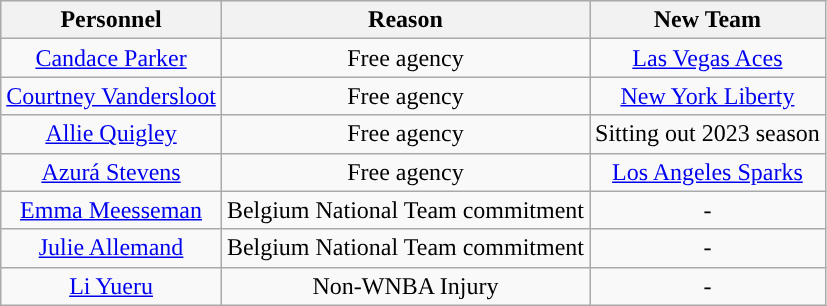<table class="wikitable" style="text-align: center">
<tr align="center"  bgcolor="#dddddd">
<th><strong>Personnel</strong></th>
<th><strong>Reason</strong></th>
<th><strong>New Team</strong></th>
</tr>
<tr>
<td><a href='#'>Candace Parker</a></td>
<td>Free agency</td>
<td><a href='#'>Las Vegas Aces</a></td>
</tr>
<tr>
<td><a href='#'>Courtney Vandersloot</a></td>
<td>Free agency</td>
<td><a href='#'>New York Liberty</a></td>
</tr>
<tr>
<td><a href='#'>Allie Quigley</a></td>
<td>Free agency</td>
<td>Sitting out 2023 season</td>
</tr>
<tr>
<td><a href='#'>Azurá Stevens</a></td>
<td>Free agency</td>
<td><a href='#'>Los Angeles Sparks</a></td>
</tr>
<tr>
<td><a href='#'>Emma Meesseman</a></td>
<td>Belgium National Team commitment</td>
<td>-</td>
</tr>
<tr>
<td><a href='#'>Julie Allemand</a></td>
<td>Belgium National Team commitment</td>
<td>-</td>
</tr>
<tr>
<td><a href='#'>Li Yueru</a></td>
<td>Non-WNBA Injury</td>
<td>-</td>
</tr>
</table>
